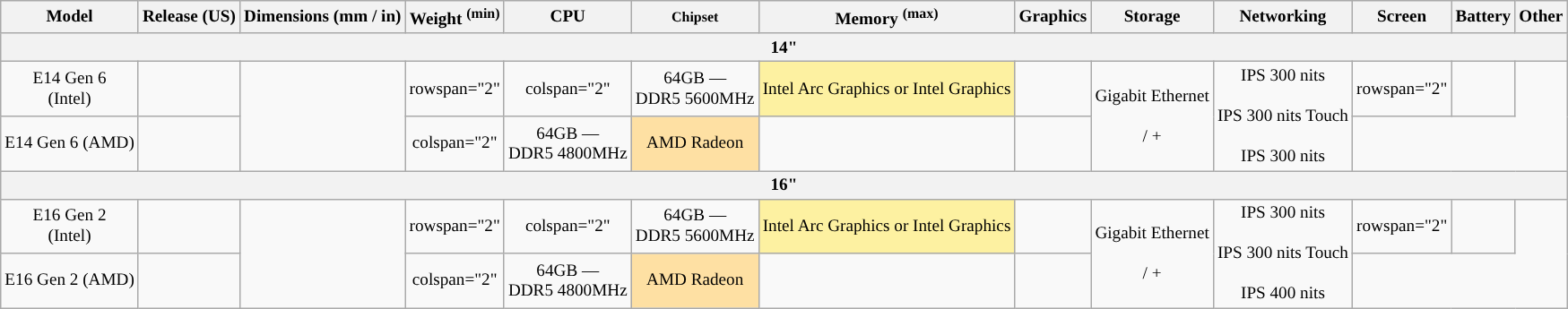<table class="wikitable" style="font-size: 80%; text-align: center; min-width: 80%;">
<tr>
<th>Model</th>
<th>Release (US)</th>
<th>Dimensions (mm / in)</th>
<th>Weight <sup>(min)</sup></th>
<th>CPU</th>
<th><small>Chipset</small></th>
<th>Memory <sup>(max)</sup></th>
<th>Graphics</th>
<th>Storage</th>
<th>Networking</th>
<th>Screen</th>
<th>Battery</th>
<th>Other</th>
</tr>
<tr>
<th colspan="13">14"</th>
</tr>
<tr>
<td>E14 Gen 6<br>(Intel)</td>
<td></td>
<td rowspan="2"></td>
<td>rowspan="2" </td>
<td>colspan="2" </td>
<td style="background:">64GB — <br> DDR5 5600MHz<br> </td>
<td style="background:#fdf1a1;">Intel Arc Graphics  or Intel Graphics</td>
<td></td>
<td rowspan="2">Gigabit Ethernet<br><br> /  +  <br><small> </small></td>
<td rowspan="2" style="background:"> IPS 300 nits<br> <br> IPS 300 nits Touch<br> <br> IPS 300 nits<br></td>
<td>rowspan="2" </td>
<td><br></td>
</tr>
<tr>
<td>E14 Gen 6 (AMD)</td>
<td></td>
<td>colspan="2" </td>
<td style="background:">64GB — <br>DDR5 4800MHz<br></td>
<td style="background:#fee0a3;">AMD Radeon</td>
<td></td>
<td><br></td>
</tr>
<tr>
<th colspan="13">16"</th>
</tr>
<tr>
<td>E16 Gen 2<br>(Intel)</td>
<td></td>
<td rowspan="2"></td>
<td>rowspan="2" </td>
<td>colspan="2" </td>
<td style="background:">64GB — <br>DDR5 5600MHz<br></td>
<td style="background:#fdf1a1;">Intel Arc Graphics  or Intel Graphics</td>
<td></td>
<td rowspan="2">Gigabit Ethernet<br><br> /  +  <br><small></small></td>
<td rowspan="2" style="background:"> IPS 300 nits<br><br> IPS 300 nits Touch<br><br> IPS 400 nits<br></td>
<td>rowspan="2" </td>
<td><br></td>
</tr>
<tr>
<td>E16 Gen 2 (AMD)</td>
<td></td>
<td>colspan="2" </td>
<td style="background:">64GB — <br>DDR5 4800MHz<br></td>
<td style="background:#fee0a3;">AMD Radeon</td>
<td></td>
<td><br></td>
</tr>
</table>
